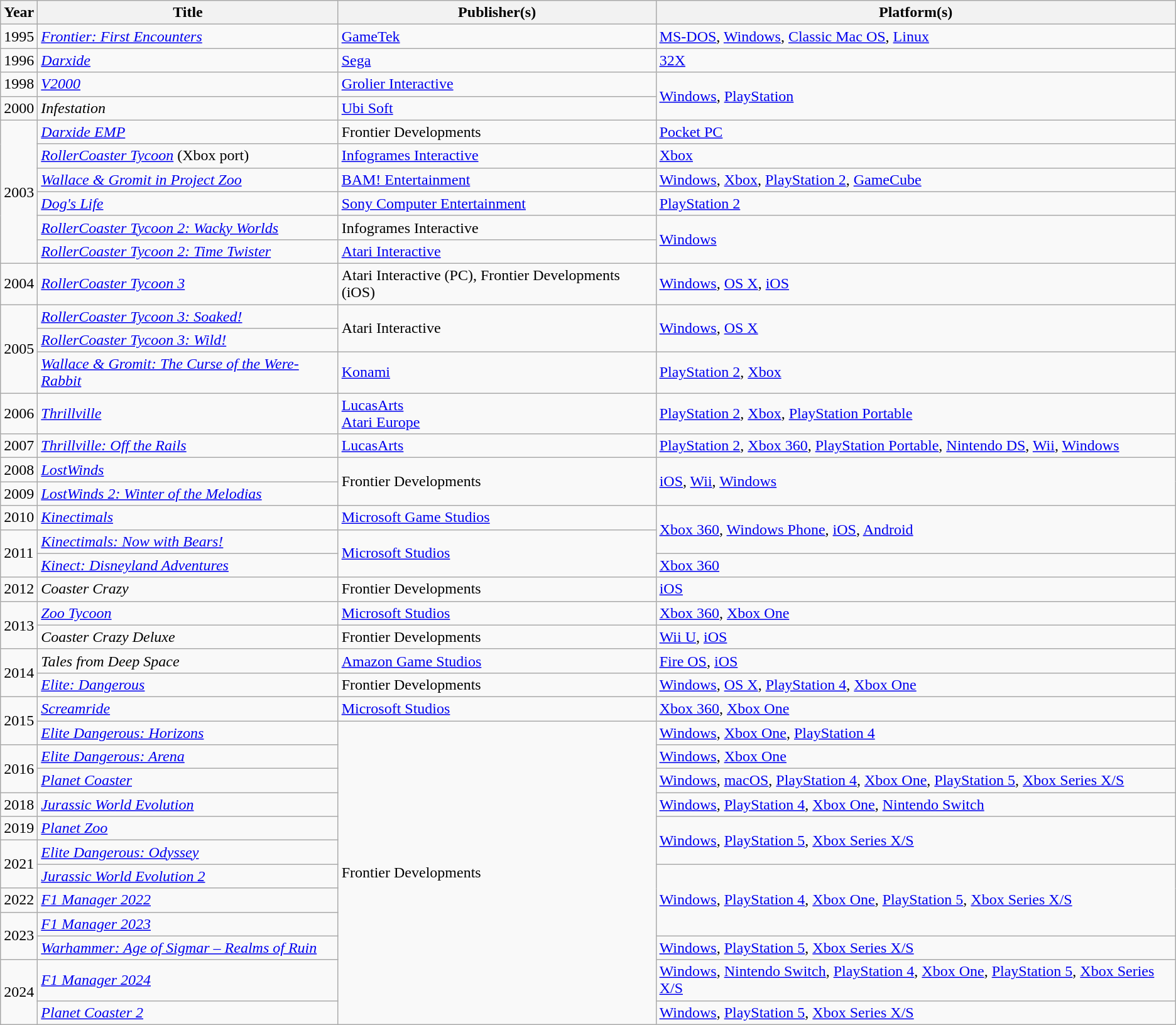<table class="wikitable sortable">
<tr>
<th>Year</th>
<th>Title</th>
<th>Publisher(s)</th>
<th>Platform(s)</th>
</tr>
<tr>
<td>1995</td>
<td><em><a href='#'>Frontier: First Encounters</a></em></td>
<td><a href='#'>GameTek</a></td>
<td><a href='#'>MS-DOS</a>, <a href='#'>Windows</a>, <a href='#'>Classic Mac OS</a>, <a href='#'>Linux</a></td>
</tr>
<tr>
<td>1996</td>
<td><em><a href='#'>Darxide</a></em></td>
<td><a href='#'>Sega</a></td>
<td><a href='#'>32X</a></td>
</tr>
<tr>
<td>1998</td>
<td><em><a href='#'>V2000</a></em></td>
<td><a href='#'>Grolier Interactive</a></td>
<td rowspan="2"><a href='#'>Windows</a>, <a href='#'>PlayStation</a></td>
</tr>
<tr>
<td>2000</td>
<td><em>Infestation</em></td>
<td><a href='#'>Ubi Soft</a></td>
</tr>
<tr>
<td rowspan="6">2003</td>
<td><em><a href='#'>Darxide EMP</a></em></td>
<td>Frontier Developments</td>
<td><a href='#'>Pocket PC</a></td>
</tr>
<tr>
<td><em><a href='#'>RollerCoaster Tycoon</a></em> (Xbox port)</td>
<td><a href='#'>Infogrames Interactive</a></td>
<td><a href='#'>Xbox</a></td>
</tr>
<tr>
<td><em><a href='#'>Wallace & Gromit in Project Zoo</a></em></td>
<td><a href='#'>BAM! Entertainment</a></td>
<td><a href='#'>Windows</a>, <a href='#'>Xbox</a>, <a href='#'>PlayStation 2</a>, <a href='#'>GameCube</a></td>
</tr>
<tr>
<td><em><a href='#'>Dog's Life</a></em></td>
<td><a href='#'>Sony Computer Entertainment</a></td>
<td><a href='#'>PlayStation 2</a></td>
</tr>
<tr>
<td><em><a href='#'>RollerCoaster Tycoon 2: Wacky Worlds</a></em></td>
<td>Infogrames Interactive</td>
<td rowspan="2"><a href='#'>Windows</a></td>
</tr>
<tr>
<td><em><a href='#'>RollerCoaster Tycoon 2: Time Twister</a></em></td>
<td><a href='#'>Atari Interactive</a></td>
</tr>
<tr>
<td>2004</td>
<td><em><a href='#'>RollerCoaster Tycoon 3</a></em></td>
<td>Atari Interactive (PC), Frontier Developments (iOS)</td>
<td><a href='#'>Windows</a>, <a href='#'>OS X</a>, <a href='#'>iOS</a></td>
</tr>
<tr>
<td rowspan="3">2005</td>
<td><em><a href='#'>RollerCoaster Tycoon 3: Soaked!</a></em></td>
<td rowspan="2">Atari Interactive</td>
<td rowspan="2"><a href='#'>Windows</a>, <a href='#'>OS X</a></td>
</tr>
<tr>
<td><em><a href='#'>RollerCoaster Tycoon 3: Wild!</a></em></td>
</tr>
<tr>
<td><em><a href='#'>Wallace & Gromit: The Curse of the Were-Rabbit</a></em></td>
<td><a href='#'>Konami</a></td>
<td><a href='#'>PlayStation 2</a>, <a href='#'>Xbox</a></td>
</tr>
<tr>
<td>2006</td>
<td><em><a href='#'>Thrillville</a></em></td>
<td><a href='#'>LucasArts</a><br><a href='#'>Atari Europe</a></td>
<td><a href='#'>PlayStation 2</a>, <a href='#'>Xbox</a>, <a href='#'>PlayStation Portable</a></td>
</tr>
<tr>
<td>2007</td>
<td><em><a href='#'>Thrillville: Off the Rails</a></em></td>
<td><a href='#'>LucasArts</a></td>
<td><a href='#'>PlayStation 2</a>, <a href='#'>Xbox 360</a>, <a href='#'>PlayStation Portable</a>, <a href='#'>Nintendo DS</a>, <a href='#'>Wii</a>, <a href='#'>Windows</a></td>
</tr>
<tr>
<td>2008</td>
<td><em><a href='#'>LostWinds</a></em></td>
<td rowspan="2">Frontier Developments</td>
<td rowspan="2"><a href='#'>iOS</a>, <a href='#'>Wii</a>, <a href='#'>Windows</a></td>
</tr>
<tr>
<td>2009</td>
<td><em><a href='#'>LostWinds 2: Winter of the Melodias</a></em></td>
</tr>
<tr>
<td>2010</td>
<td><em><a href='#'>Kinectimals</a></em></td>
<td><a href='#'>Microsoft Game Studios</a></td>
<td rowspan="2"><a href='#'>Xbox 360</a>, <a href='#'>Windows Phone</a>, <a href='#'>iOS</a>, <a href='#'>Android</a></td>
</tr>
<tr>
<td rowspan="2">2011</td>
<td><em><a href='#'>Kinectimals: Now with Bears!</a></em></td>
<td rowspan="2"><a href='#'>Microsoft Studios</a></td>
</tr>
<tr>
<td><em><a href='#'>Kinect: Disneyland Adventures</a></em></td>
<td><a href='#'>Xbox 360</a></td>
</tr>
<tr>
<td>2012</td>
<td><em>Coaster Crazy</em></td>
<td>Frontier Developments</td>
<td><a href='#'>iOS</a></td>
</tr>
<tr>
<td rowspan="2">2013</td>
<td><em><a href='#'>Zoo Tycoon</a></em></td>
<td><a href='#'>Microsoft Studios</a></td>
<td><a href='#'>Xbox 360</a>, <a href='#'>Xbox One</a></td>
</tr>
<tr>
<td><em>Coaster Crazy Deluxe</em></td>
<td>Frontier Developments</td>
<td><a href='#'>Wii U</a>, <a href='#'>iOS</a></td>
</tr>
<tr>
<td rowspan="2">2014</td>
<td><em>Tales from Deep Space</em></td>
<td><a href='#'>Amazon Game Studios</a></td>
<td><a href='#'>Fire OS</a>, <a href='#'>iOS</a></td>
</tr>
<tr>
<td><em><a href='#'>Elite: Dangerous</a></em></td>
<td>Frontier Developments</td>
<td><a href='#'>Windows</a>, <a href='#'>OS X</a>, <a href='#'>PlayStation 4</a>, <a href='#'>Xbox One</a></td>
</tr>
<tr>
<td rowspan="2">2015</td>
<td><em><a href='#'>Screamride</a></em></td>
<td><a href='#'>Microsoft Studios</a></td>
<td><a href='#'>Xbox 360</a>, <a href='#'>Xbox One</a></td>
</tr>
<tr>
<td><em><a href='#'>Elite Dangerous: Horizons</a></em></td>
<td rowspan="12">Frontier Developments</td>
<td><a href='#'>Windows</a>, <a href='#'>Xbox One</a>, <a href='#'>PlayStation 4</a></td>
</tr>
<tr>
<td rowspan="2">2016</td>
<td><em><a href='#'>Elite Dangerous: Arena</a></em></td>
<td><a href='#'>Windows</a>, <a href='#'>Xbox One</a></td>
</tr>
<tr>
<td><em><a href='#'>Planet Coaster</a></em></td>
<td><a href='#'>Windows</a>, <a href='#'>macOS</a>, <a href='#'>PlayStation 4</a>, <a href='#'>Xbox One</a>, <a href='#'>PlayStation 5</a>, <a href='#'>Xbox Series X/S</a></td>
</tr>
<tr>
<td>2018</td>
<td><em><a href='#'>Jurassic World Evolution</a></em></td>
<td><a href='#'>Windows</a>, <a href='#'>PlayStation 4</a>, <a href='#'>Xbox One</a>, <a href='#'>Nintendo Switch</a></td>
</tr>
<tr>
<td>2019</td>
<td><em><a href='#'>Planet Zoo</a></em></td>
<td rowspan="2"><a href='#'>Windows</a>, <a href='#'>PlayStation 5</a>, <a href='#'>Xbox Series X/S</a></td>
</tr>
<tr>
<td rowspan="2">2021</td>
<td><em><a href='#'>Elite Dangerous: Odyssey</a></em></td>
</tr>
<tr>
<td><em><a href='#'>Jurassic World Evolution 2</a></em></td>
<td rowspan="3"><a href='#'>Windows</a>, <a href='#'>PlayStation 4</a>, <a href='#'>Xbox One</a>, <a href='#'>PlayStation 5</a>, <a href='#'>Xbox Series X/S</a></td>
</tr>
<tr>
<td>2022</td>
<td><em><a href='#'>F1 Manager 2022</a></em></td>
</tr>
<tr>
<td rowspan="2">2023</td>
<td><em><a href='#'>F1 Manager 2023</a></em></td>
</tr>
<tr>
<td><em><a href='#'>Warhammer: Age of Sigmar – Realms of Ruin</a></em></td>
<td><a href='#'>Windows</a>, <a href='#'>PlayStation 5</a>, <a href='#'>Xbox Series X/S</a></td>
</tr>
<tr>
<td rowspan="2">2024</td>
<td><em><a href='#'>F1 Manager 2024</a></em></td>
<td><a href='#'>Windows</a>, <a href='#'>Nintendo Switch</a>, <a href='#'>PlayStation 4</a>, <a href='#'>Xbox One</a>, <a href='#'>PlayStation 5</a>, <a href='#'>Xbox Series X/S</a></td>
</tr>
<tr>
<td><em><a href='#'>Planet Coaster 2</a></em></td>
<td><a href='#'>Windows</a>, <a href='#'>PlayStation 5</a>, <a href='#'>Xbox Series X/S</a></td>
</tr>
</table>
